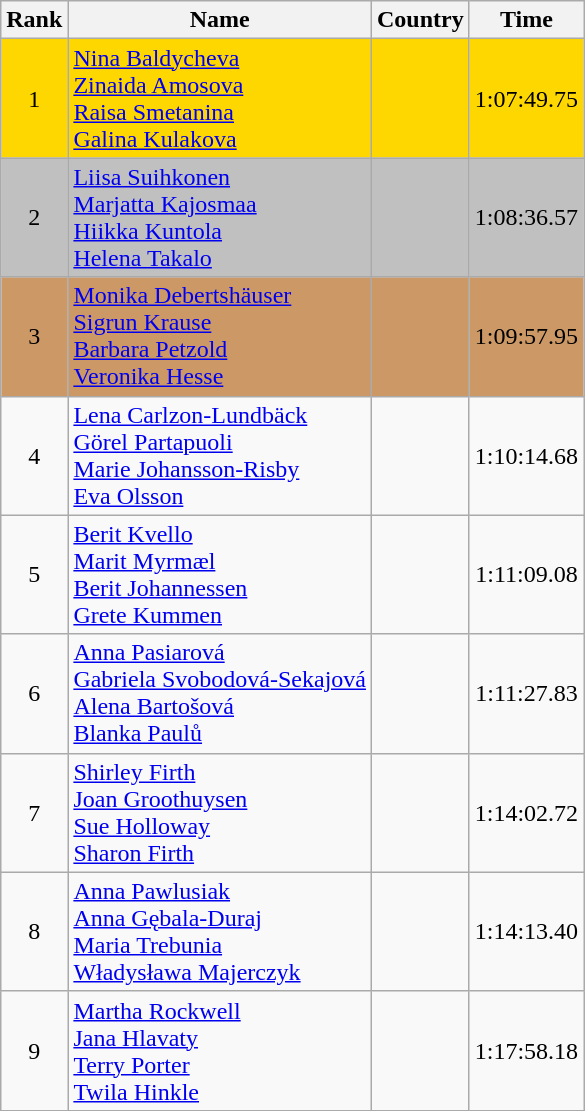<table class="wikitable sortable" style="text-align:center">
<tr>
<th>Rank</th>
<th>Name</th>
<th>Country</th>
<th>Time</th>
</tr>
<tr bgcolor=gold>
<td>1</td>
<td align="left"><a href='#'>Nina Baldycheva</a><br><a href='#'>Zinaida Amosova</a><br><a href='#'>Raisa Smetanina</a><br><a href='#'>Galina Kulakova</a></td>
<td align="left"></td>
<td>1:07:49.75</td>
</tr>
<tr bgcolor=silver>
<td>2</td>
<td align="left"><a href='#'>Liisa Suihkonen</a><br><a href='#'>Marjatta Kajosmaa</a><br><a href='#'>Hiikka Kuntola</a><br><a href='#'>Helena Takalo</a></td>
<td align="left"></td>
<td>1:08:36.57</td>
</tr>
<tr bgcolor=#CC9966>
<td>3</td>
<td align="left"><a href='#'>Monika Debertshäuser</a><br><a href='#'>Sigrun Krause</a><br><a href='#'>Barbara Petzold</a><br><a href='#'>Veronika Hesse</a></td>
<td align="left"></td>
<td>1:09:57.95</td>
</tr>
<tr>
<td>4</td>
<td align="left"><a href='#'>Lena Carlzon-Lundbäck</a><br><a href='#'>Görel Partapuoli</a><br><a href='#'>Marie Johansson-Risby</a><br><a href='#'>Eva Olsson</a></td>
<td align="left"></td>
<td>1:10:14.68</td>
</tr>
<tr>
<td>5</td>
<td align="left"><a href='#'>Berit Kvello</a><br><a href='#'>Marit Myrmæl</a><br><a href='#'>Berit Johannessen</a><br><a href='#'>Grete Kummen</a></td>
<td align="left"></td>
<td>1:11:09.08</td>
</tr>
<tr>
<td>6</td>
<td align="left"><a href='#'>Anna Pasiarová</a><br><a href='#'>Gabriela Svobodová-Sekajová</a><br><a href='#'>Alena Bartošová</a><br><a href='#'>Blanka Paulů</a></td>
<td align="left"></td>
<td>1:11:27.83</td>
</tr>
<tr>
<td>7</td>
<td align="left"><a href='#'>Shirley Firth</a><br><a href='#'>Joan Groothuysen</a><br><a href='#'>Sue Holloway</a><br><a href='#'>Sharon Firth</a></td>
<td align="left"></td>
<td>1:14:02.72</td>
</tr>
<tr>
<td>8</td>
<td align="left"><a href='#'>Anna Pawlusiak</a><br><a href='#'>Anna Gębala-Duraj</a><br><a href='#'>Maria Trebunia</a><br><a href='#'>Władysława Majerczyk</a></td>
<td align="left"></td>
<td>1:14:13.40</td>
</tr>
<tr>
<td>9</td>
<td align="left"><a href='#'>Martha Rockwell</a><br><a href='#'>Jana Hlavaty</a><br><a href='#'>Terry Porter</a><br><a href='#'>Twila Hinkle</a></td>
<td align="left"></td>
<td>1:17:58.18</td>
</tr>
</table>
